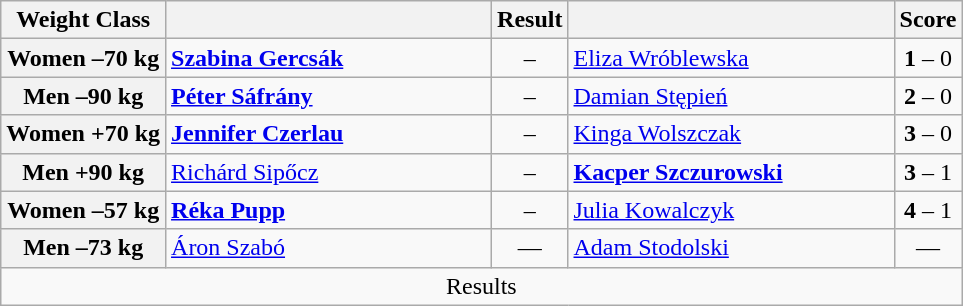<table class="wikitable">
<tr>
<th>Weight Class</th>
<th style="width:210px;"></th>
<th>Result</th>
<th style="width:210px;"></th>
<th>Score</th>
</tr>
<tr>
<th>Women –70 kg</th>
<td><strong><a href='#'>Szabina Gercsák</a></strong></td>
<td align=center><strong></strong> – </td>
<td><a href='#'>Eliza Wróblewska</a></td>
<td align=center><strong>1</strong> – 0</td>
</tr>
<tr>
<th>Men –90 kg</th>
<td><strong><a href='#'>Péter Sáfrány</a></strong></td>
<td align=center><strong></strong> – </td>
<td><a href='#'>Damian Stępień</a></td>
<td align=center><strong>2</strong> – 0</td>
</tr>
<tr>
<th>Women +70 kg</th>
<td><strong><a href='#'>Jennifer Czerlau</a></strong></td>
<td align=center><strong></strong> – </td>
<td><a href='#'>Kinga Wolszczak</a></td>
<td align=center><strong>3</strong> – 0</td>
</tr>
<tr>
<th>Men +90 kg</th>
<td><a href='#'>Richárd Sipőcz</a></td>
<td align=center> – <strong></strong></td>
<td><strong><a href='#'>Kacper Szczurowski</a></strong></td>
<td align=center><strong>3</strong> – 1</td>
</tr>
<tr>
<th>Women –57 kg</th>
<td><strong><a href='#'>Réka Pupp</a></strong></td>
<td align=center><strong></strong> – </td>
<td><a href='#'>Julia Kowalczyk</a></td>
<td align=center><strong>4</strong> – 1</td>
</tr>
<tr>
<th>Men –73 kg</th>
<td><a href='#'>Áron Szabó</a></td>
<td align=center>—</td>
<td><a href='#'>Adam Stodolski</a></td>
<td align=center>—</td>
</tr>
<tr>
<td align=center colspan=5>Results</td>
</tr>
</table>
